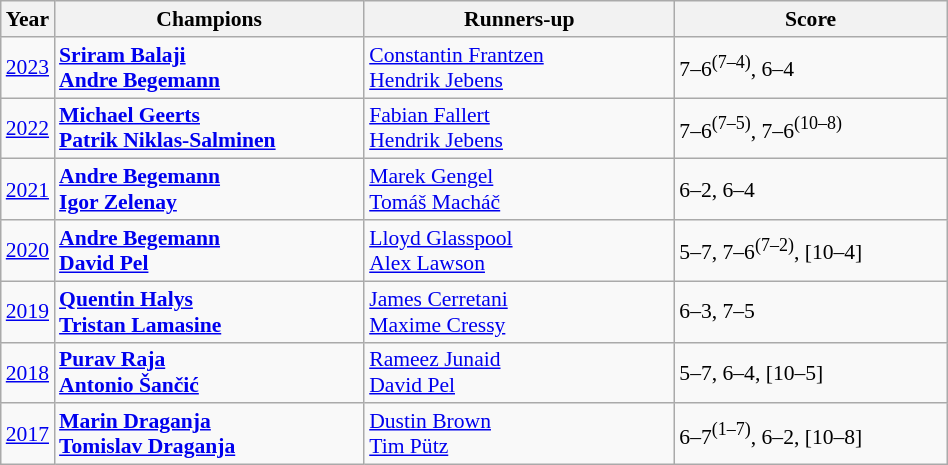<table class="wikitable" style="font-size:90%">
<tr>
<th>Year</th>
<th width="200">Champions</th>
<th width="200">Runners-up</th>
<th width="175">Score</th>
</tr>
<tr>
<td><a href='#'>2023</a></td>
<td> <strong><a href='#'>Sriram Balaji</a></strong><br> <strong><a href='#'>Andre Begemann</a></strong></td>
<td> <a href='#'>Constantin Frantzen</a><br> <a href='#'>Hendrik Jebens</a></td>
<td>7–6<sup>(7–4)</sup>, 6–4</td>
</tr>
<tr>
<td><a href='#'>2022</a></td>
<td> <strong><a href='#'>Michael Geerts</a></strong><br> <strong><a href='#'>Patrik Niklas-Salminen</a></strong></td>
<td> <a href='#'>Fabian Fallert</a><br> <a href='#'>Hendrik Jebens</a></td>
<td>7–6<sup>(7–5)</sup>, 7–6<sup>(10–8)</sup></td>
</tr>
<tr>
<td><a href='#'>2021</a></td>
<td> <strong><a href='#'>Andre Begemann</a></strong><br> <strong><a href='#'>Igor Zelenay</a></strong></td>
<td> <a href='#'>Marek Gengel</a><br> <a href='#'>Tomáš Macháč</a></td>
<td>6–2, 6–4</td>
</tr>
<tr>
<td><a href='#'>2020</a></td>
<td> <strong><a href='#'>Andre Begemann</a></strong><br> <strong><a href='#'>David Pel</a></strong></td>
<td> <a href='#'>Lloyd Glasspool</a><br> <a href='#'>Alex Lawson</a></td>
<td>5–7, 7–6<sup>(7–2)</sup>, [10–4]</td>
</tr>
<tr>
<td><a href='#'>2019</a></td>
<td> <strong><a href='#'>Quentin Halys</a></strong><br> <strong><a href='#'>Tristan Lamasine</a></strong></td>
<td> <a href='#'>James Cerretani</a><br> <a href='#'>Maxime Cressy</a></td>
<td>6–3, 7–5</td>
</tr>
<tr>
<td><a href='#'>2018</a></td>
<td> <strong><a href='#'>Purav Raja</a></strong><br> <strong><a href='#'>Antonio Šančić</a></strong></td>
<td> <a href='#'>Rameez Junaid</a><br> <a href='#'>David Pel</a></td>
<td>5–7, 6–4, [10–5]</td>
</tr>
<tr>
<td><a href='#'>2017</a></td>
<td> <strong><a href='#'>Marin Draganja</a></strong><br> <strong><a href='#'>Tomislav Draganja</a></strong></td>
<td> <a href='#'>Dustin Brown</a><br> <a href='#'>Tim Pütz</a></td>
<td>6–7<sup>(1–7)</sup>, 6–2, [10–8]</td>
</tr>
</table>
